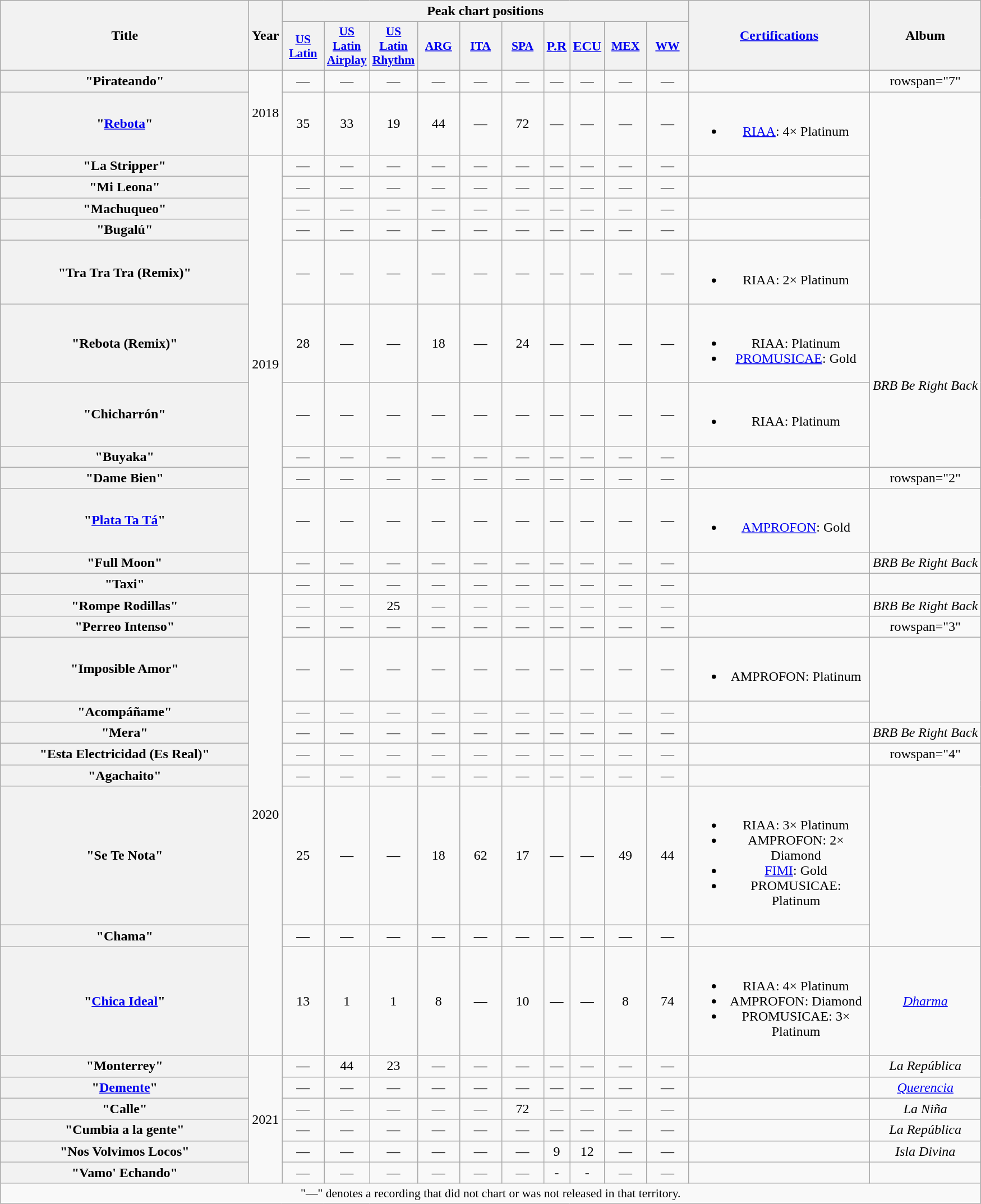<table class="wikitable plainrowheaders" style="text-align:center;">
<tr>
<th scope="col" rowspan="2" style="width:18em;">Title</th>
<th scope="col" rowspan="2" style="width:1em;">Year</th>
<th colspan="10" scope="col">Peak chart positions</th>
<th scope="col" rowspan="2" style="width:13em;"><a href='#'>Certifications</a></th>
<th scope="col" rowspan="2">Album</th>
</tr>
<tr>
<th scope="col" style="width:3em;font-size:90%;"><a href='#'>US<br>Latin</a><br></th>
<th scope="col" style="width:3em;font-size:90%;"><a href='#'>US<br>Latin<br>Airplay</a><br></th>
<th scope="col" style="width:3em;font-size:90%;"><a href='#'>US<br>Latin<br>Rhythm</a><br></th>
<th scope="col" style="width:3em;font-size:90%;"><a href='#'>ARG</a><br></th>
<th scope="col" style="width:3em;font-size:90%;"><a href='#'>ITA</a><br></th>
<th scope="col" style="width:3em;font-size:90%;"><a href='#'>SPA</a><br></th>
<th><a href='#'>P.R</a><br></th>
<th><a href='#'>ECU</a><br></th>
<th scope="col" style="width:3em;font-size:90%;"><a href='#'>MEX</a><br></th>
<th scope="col" style="width:3em;font-size:90%;"><a href='#'>WW</a><br></th>
</tr>
<tr>
<th scope="row">"Pirateando"</th>
<td rowspan="2">2018</td>
<td>—</td>
<td>—</td>
<td>—</td>
<td>—</td>
<td>—</td>
<td>—</td>
<td>—</td>
<td>—</td>
<td>—</td>
<td>—</td>
<td></td>
<td>rowspan="7" </td>
</tr>
<tr>
<th scope="row">"<a href='#'>Rebota</a>"</th>
<td>35</td>
<td>33</td>
<td>19</td>
<td>44</td>
<td>—</td>
<td>72</td>
<td>—</td>
<td>—</td>
<td>—</td>
<td>—</td>
<td><br><ul><li><a href='#'>RIAA</a>: 4× Platinum  </li></ul></td>
</tr>
<tr>
<th scope="row">"La Stripper"</th>
<td rowspan="11">2019</td>
<td>—</td>
<td>—</td>
<td>—</td>
<td>—</td>
<td>—</td>
<td>—</td>
<td>—</td>
<td>—</td>
<td>—</td>
<td>—</td>
<td></td>
</tr>
<tr>
<th scope="row">"Mi Leona"<br></th>
<td>—</td>
<td>—</td>
<td>—</td>
<td>—</td>
<td>—</td>
<td>—</td>
<td>—</td>
<td>—</td>
<td>—</td>
<td>—</td>
<td></td>
</tr>
<tr>
<th scope="row">"Machuqueo"<br></th>
<td>—</td>
<td>—</td>
<td>—</td>
<td>—</td>
<td>—</td>
<td>—</td>
<td>—</td>
<td>—</td>
<td>—</td>
<td>—</td>
<td></td>
</tr>
<tr>
<th scope="row">"Bugalú"<br></th>
<td>—</td>
<td>—</td>
<td>—</td>
<td>—</td>
<td>—</td>
<td>—</td>
<td>—</td>
<td>—</td>
<td>—</td>
<td>—</td>
<td></td>
</tr>
<tr>
<th scope="row">"Tra Tra Tra (Remix)"<br></th>
<td>—</td>
<td>—</td>
<td>—</td>
<td>—</td>
<td>—</td>
<td>—</td>
<td>—</td>
<td>—</td>
<td>—</td>
<td>—</td>
<td><br><ul><li>RIAA: 2× Platinum  </li></ul></td>
</tr>
<tr>
<th scope="row">"Rebota (Remix)"<br></th>
<td>28</td>
<td>—</td>
<td>—</td>
<td>18</td>
<td>—</td>
<td>24</td>
<td>—</td>
<td>—</td>
<td>—</td>
<td>—</td>
<td><br><ul><li>RIAA: Platinum  </li><li><a href='#'>PROMUSICAE</a>: Gold</li></ul></td>
<td rowspan="3"><em>BRB Be Right Back</em></td>
</tr>
<tr>
<th scope="row">"Chicharrón"<br></th>
<td>—</td>
<td>—</td>
<td>—</td>
<td>—</td>
<td>—</td>
<td>—</td>
<td>—</td>
<td>—</td>
<td>—</td>
<td>—</td>
<td><br><ul><li>RIAA: Platinum  </li></ul></td>
</tr>
<tr>
<th scope="row">"Buyaka"</th>
<td>—</td>
<td>—</td>
<td>—</td>
<td>—</td>
<td>—</td>
<td>—</td>
<td>—</td>
<td>—</td>
<td>—</td>
<td>—</td>
<td></td>
</tr>
<tr>
<th scope="row">"Dame Bien"<br></th>
<td>—</td>
<td>—</td>
<td>—</td>
<td>—</td>
<td>—</td>
<td>—</td>
<td>—</td>
<td>—</td>
<td>—</td>
<td>—</td>
<td></td>
<td>rowspan="2" </td>
</tr>
<tr>
<th scope="row">"<a href='#'>Plata Ta Tá</a>"<br></th>
<td>—</td>
<td>—</td>
<td>—</td>
<td>—</td>
<td>—</td>
<td>—</td>
<td>—</td>
<td>—</td>
<td>—</td>
<td>—</td>
<td><br><ul><li><a href='#'>AMPROFON</a>: Gold</li></ul></td>
</tr>
<tr>
<th scope="row">"Full Moon"<br></th>
<td>—</td>
<td>—</td>
<td>—</td>
<td>—</td>
<td>—</td>
<td>—</td>
<td>—</td>
<td>—</td>
<td>—</td>
<td>—</td>
<td></td>
<td><em>BRB Be Right Back</em></td>
</tr>
<tr>
<th scope="row">"Taxi"<br></th>
<td rowspan="11">2020</td>
<td>—</td>
<td>—</td>
<td>—</td>
<td>—</td>
<td>—</td>
<td>—</td>
<td>—</td>
<td>—</td>
<td>—</td>
<td>—</td>
<td></td>
<td></td>
</tr>
<tr>
<th scope="row">"Rompe Rodillas"</th>
<td>—</td>
<td>—</td>
<td>25</td>
<td>—</td>
<td>—</td>
<td>—</td>
<td>—</td>
<td>—</td>
<td>—</td>
<td>—</td>
<td></td>
<td><em>BRB Be Right Back</em></td>
</tr>
<tr>
<th scope="row">"Perreo Intenso"<br></th>
<td>—</td>
<td>—</td>
<td>—</td>
<td>—</td>
<td>—</td>
<td>—</td>
<td>—</td>
<td>—</td>
<td>—</td>
<td>—</td>
<td></td>
<td>rowspan="3" </td>
</tr>
<tr>
<th scope="row">"Imposible Amor"<br></th>
<td>—</td>
<td>—</td>
<td>—</td>
<td>—</td>
<td>—</td>
<td>—</td>
<td>—</td>
<td>—</td>
<td>—</td>
<td>—</td>
<td><br><ul><li>AMPROFON: Platinum</li></ul></td>
</tr>
<tr>
<th scope="row">"Acompáñame"<br></th>
<td>—</td>
<td>—</td>
<td>—</td>
<td>—</td>
<td>—</td>
<td>—</td>
<td>—</td>
<td>—</td>
<td>—</td>
<td>—</td>
<td></td>
</tr>
<tr>
<th scope="row">"Mera"</th>
<td>—</td>
<td>—</td>
<td>—</td>
<td>—</td>
<td>—</td>
<td>—</td>
<td>—</td>
<td>—</td>
<td>—</td>
<td>—</td>
<td></td>
<td><em>BRB Be Right Back</em></td>
</tr>
<tr>
<th scope="row">"Esta Electricidad (Es Real)"<br></th>
<td>—</td>
<td>—</td>
<td>—</td>
<td>—</td>
<td>—</td>
<td>—</td>
<td>—</td>
<td>—</td>
<td>—</td>
<td>—</td>
<td></td>
<td>rowspan="4" </td>
</tr>
<tr>
<th scope="row">"Agachaito"<br></th>
<td>—</td>
<td>—</td>
<td>—</td>
<td>—</td>
<td>—</td>
<td>—</td>
<td>—</td>
<td>—</td>
<td>—</td>
<td>—</td>
<td></td>
</tr>
<tr>
<th scope="row">"Se Te Nota"<br></th>
<td>25</td>
<td>—</td>
<td>—</td>
<td>18</td>
<td>62</td>
<td>17</td>
<td>—</td>
<td>—</td>
<td>49</td>
<td>44</td>
<td><br><ul><li>RIAA: 3× Platinum  </li><li>AMPROFON: 2× Diamond</li><li><a href='#'>FIMI</a>: Gold</li><li>PROMUSICAE: Platinum</li></ul></td>
</tr>
<tr>
<th scope="row">"Chama"<br></th>
<td>—</td>
<td>—</td>
<td>—</td>
<td>—</td>
<td>—</td>
<td>—</td>
<td>—</td>
<td>—</td>
<td>—</td>
<td>—</td>
<td></td>
</tr>
<tr>
<th scope="row">"<a href='#'>Chica Ideal</a>"<br></th>
<td>13</td>
<td>1</td>
<td>1</td>
<td>8</td>
<td>—</td>
<td>10</td>
<td>—</td>
<td>—</td>
<td>8</td>
<td>74</td>
<td><br><ul><li>RIAA: 4× Platinum </li><li>AMPROFON: Diamond</li><li>PROMUSICAE: 3× Platinum</li></ul></td>
<td><em><a href='#'>Dharma</a></em></td>
</tr>
<tr>
<th scope="row">"Monterrey"<br></th>
<td rowspan="6">2021</td>
<td>—</td>
<td>44</td>
<td>23</td>
<td>—</td>
<td>—</td>
<td>—</td>
<td>—</td>
<td>—</td>
<td>—</td>
<td>—</td>
<td></td>
<td><em>La República</em></td>
</tr>
<tr>
<th scope="row">"<a href='#'>Demente</a>"<br></th>
<td>—</td>
<td>—</td>
<td>—</td>
<td>—</td>
<td>—</td>
<td>—</td>
<td>—</td>
<td>—</td>
<td>—</td>
<td>—</td>
<td></td>
<td><em><a href='#'>Querencia</a></em></td>
</tr>
<tr>
<th scope="row">"Calle"<br></th>
<td>—</td>
<td>—</td>
<td>—</td>
<td>—</td>
<td>—</td>
<td>72</td>
<td>—</td>
<td>—</td>
<td>—</td>
<td>—</td>
<td></td>
<td><em>La Niña</em></td>
</tr>
<tr>
<th scope="row">"Cumbia a la gente"<br></th>
<td>—</td>
<td>—</td>
<td>—</td>
<td>—</td>
<td>—</td>
<td>—</td>
<td>—</td>
<td>—</td>
<td>—</td>
<td>—</td>
<td></td>
<td><em>La República</em></td>
</tr>
<tr>
<th scope="row">"Nos Volvimos Locos"<br></th>
<td>—</td>
<td>—</td>
<td>—</td>
<td>—</td>
<td>—</td>
<td>—</td>
<td>9</td>
<td>12</td>
<td>—</td>
<td>—</td>
<td></td>
<td><em>Isla Divina</em></td>
</tr>
<tr>
<th scope="row">"Vamo' Echando"<br></th>
<td>—</td>
<td>—</td>
<td>—</td>
<td>—</td>
<td>—</td>
<td>—</td>
<td>-</td>
<td>-</td>
<td>—</td>
<td>—</td>
<td></td>
<td></td>
</tr>
<tr>
<td colspan="19" style="font-size:90%">"—" denotes a recording that did not chart or was not released in that territory.</td>
</tr>
</table>
